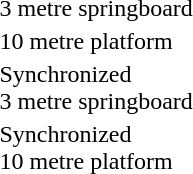<table>
<tr>
<td>3 metre springboard <br></td>
<td><strong> </strong></td>
<td></td>
<td></td>
</tr>
<tr>
<td>10 metre platform <br></td>
<td><strong> </strong></td>
<td></td>
<td></td>
</tr>
<tr>
<td>Synchronized<br>3 metre springboard <br></td>
<td><strong><br></strong></td>
<td><br></td>
<td><br></td>
</tr>
<tr>
<td>Synchronized<br>10 metre platform <br></td>
<td><strong><br></strong></td>
<td><br></td>
<td><br></td>
</tr>
</table>
